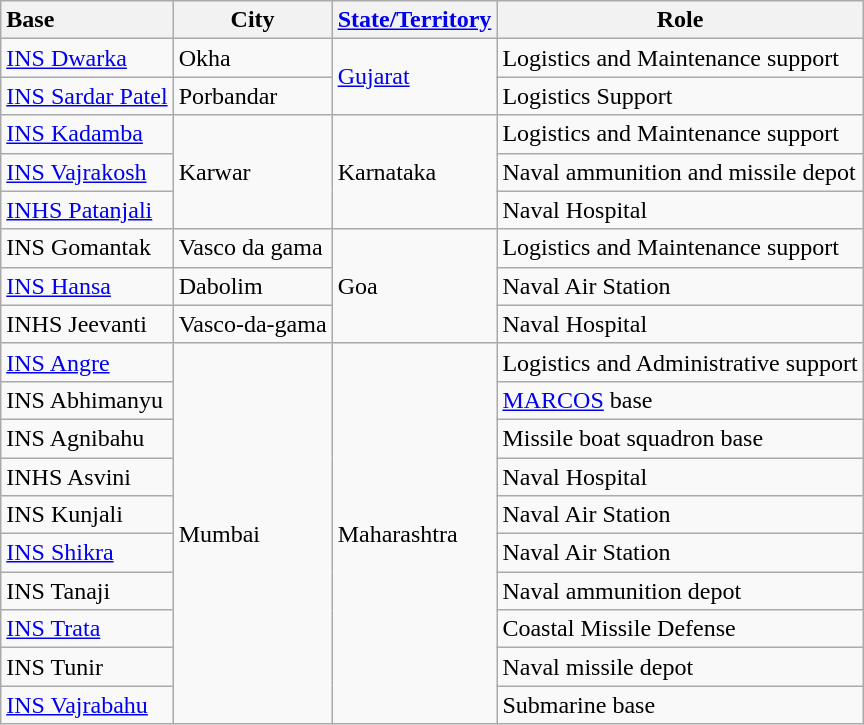<table class="wikitable sortable">
<tr>
<th style="text-align:left;">Base</th>
<th>City</th>
<th style="text-align:left;"><a href='#'>State/Territory</a></th>
<th>Role</th>
</tr>
<tr>
<td><a href='#'>INS Dwarka</a></td>
<td>Okha</td>
<td rowspan="2"><a href='#'>Gujarat</a></td>
<td>Logistics and Maintenance support</td>
</tr>
<tr>
<td><a href='#'>INS Sardar Patel</a></td>
<td>Porbandar</td>
<td>Logistics Support</td>
</tr>
<tr>
<td><a href='#'>INS Kadamba</a></td>
<td rowspan="3">Karwar</td>
<td rowspan="3">Karnataka</td>
<td>Logistics and Maintenance support</td>
</tr>
<tr>
<td><a href='#'>INS Vajrakosh</a></td>
<td>Naval ammunition and missile depot</td>
</tr>
<tr>
<td><a href='#'>INHS Patanjali</a></td>
<td>Naval Hospital</td>
</tr>
<tr>
<td>INS Gomantak</td>
<td>Vasco da gama</td>
<td rowspan="3">Goa</td>
<td>Logistics and Maintenance support</td>
</tr>
<tr>
<td><a href='#'>INS Hansa</a></td>
<td>Dabolim</td>
<td>Naval Air Station</td>
</tr>
<tr>
<td>INHS Jeevanti</td>
<td>Vasco-da-gama</td>
<td>Naval Hospital</td>
</tr>
<tr>
<td><a href='#'>INS Angre</a></td>
<td rowspan="10">Mumbai</td>
<td rowspan="10">Maharashtra</td>
<td>Logistics and Administrative support</td>
</tr>
<tr>
<td>INS Abhimanyu</td>
<td><a href='#'>MARCOS</a> base</td>
</tr>
<tr>
<td>INS Agnibahu</td>
<td>Missile boat squadron base</td>
</tr>
<tr>
<td>INHS Asvini</td>
<td>Naval Hospital</td>
</tr>
<tr>
<td>INS Kunjali</td>
<td>Naval Air Station</td>
</tr>
<tr>
<td><a href='#'>INS Shikra</a></td>
<td>Naval Air Station</td>
</tr>
<tr>
<td>INS Tanaji</td>
<td>Naval ammunition depot</td>
</tr>
<tr>
<td><a href='#'>INS Trata</a></td>
<td>Coastal Missile Defense</td>
</tr>
<tr>
<td>INS Tunir</td>
<td>Naval missile depot</td>
</tr>
<tr>
<td><a href='#'>INS Vajrabahu</a></td>
<td>Submarine base</td>
</tr>
</table>
